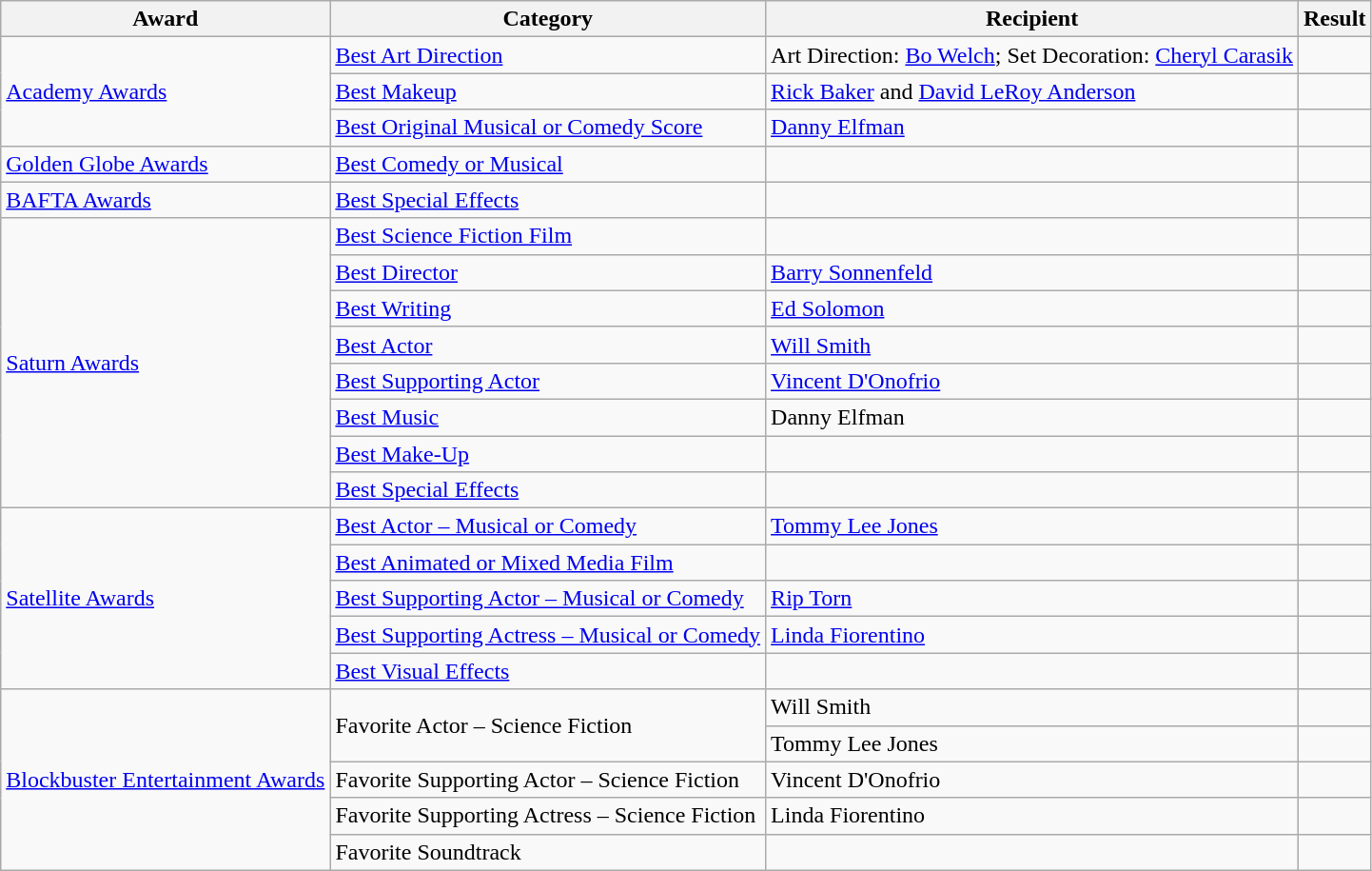<table class="wikitable plainrowheaders">
<tr>
<th scope="col">Award</th>
<th scope="col">Category</th>
<th scope="col">Recipient</th>
<th scope="col">Result</th>
</tr>
<tr>
<td rowspan="3"><a href='#'>Academy Awards</a></td>
<td><a href='#'>Best Art Direction</a></td>
<td>Art Direction: <a href='#'>Bo Welch</a>; Set Decoration: <a href='#'>Cheryl Carasik</a></td>
<td></td>
</tr>
<tr>
<td><a href='#'>Best Makeup</a></td>
<td><a href='#'>Rick Baker</a> and <a href='#'>David LeRoy Anderson</a></td>
<td></td>
</tr>
<tr>
<td><a href='#'>Best Original Musical or Comedy Score</a></td>
<td><a href='#'>Danny Elfman</a></td>
<td></td>
</tr>
<tr>
<td><a href='#'>Golden Globe Awards</a></td>
<td><a href='#'>Best Comedy or Musical</a></td>
<td></td>
<td></td>
</tr>
<tr>
<td><a href='#'>BAFTA Awards</a></td>
<td><a href='#'>Best Special Effects</a></td>
<td></td>
<td></td>
</tr>
<tr>
<td rowspan="8"><a href='#'>Saturn Awards</a></td>
<td><a href='#'>Best Science Fiction Film</a></td>
<td></td>
<td></td>
</tr>
<tr>
<td><a href='#'>Best Director</a></td>
<td><a href='#'>Barry Sonnenfeld</a></td>
<td></td>
</tr>
<tr>
<td><a href='#'>Best Writing</a></td>
<td><a href='#'>Ed Solomon</a></td>
<td></td>
</tr>
<tr>
<td><a href='#'>Best Actor</a></td>
<td><a href='#'>Will Smith</a></td>
<td></td>
</tr>
<tr>
<td><a href='#'>Best Supporting Actor</a></td>
<td><a href='#'>Vincent D'Onofrio</a></td>
<td></td>
</tr>
<tr>
<td><a href='#'>Best Music</a></td>
<td>Danny Elfman</td>
<td></td>
</tr>
<tr>
<td><a href='#'>Best Make-Up</a></td>
<td></td>
<td></td>
</tr>
<tr>
<td><a href='#'>Best Special Effects</a></td>
<td></td>
<td></td>
</tr>
<tr>
<td rowspan="5"><a href='#'>Satellite Awards</a></td>
<td><a href='#'>Best Actor – Musical or Comedy</a></td>
<td><a href='#'>Tommy Lee Jones</a></td>
<td></td>
</tr>
<tr>
<td><a href='#'>Best Animated or Mixed Media Film</a></td>
<td></td>
<td></td>
</tr>
<tr>
<td><a href='#'>Best Supporting Actor – Musical or Comedy</a></td>
<td><a href='#'>Rip Torn</a></td>
<td></td>
</tr>
<tr>
<td><a href='#'>Best Supporting Actress – Musical or Comedy</a></td>
<td><a href='#'>Linda Fiorentino</a></td>
<td></td>
</tr>
<tr>
<td><a href='#'>Best Visual Effects</a></td>
<td></td>
<td></td>
</tr>
<tr>
<td rowspan="5"><a href='#'>Blockbuster Entertainment Awards</a></td>
<td rowspan="2">Favorite Actor – Science Fiction</td>
<td>Will Smith</td>
<td></td>
</tr>
<tr>
<td>Tommy Lee Jones</td>
<td></td>
</tr>
<tr>
<td>Favorite Supporting Actor – Science Fiction</td>
<td>Vincent D'Onofrio</td>
<td></td>
</tr>
<tr>
<td>Favorite Supporting Actress – Science Fiction</td>
<td>Linda Fiorentino</td>
<td></td>
</tr>
<tr>
<td>Favorite Soundtrack</td>
<td></td>
<td></td>
</tr>
</table>
